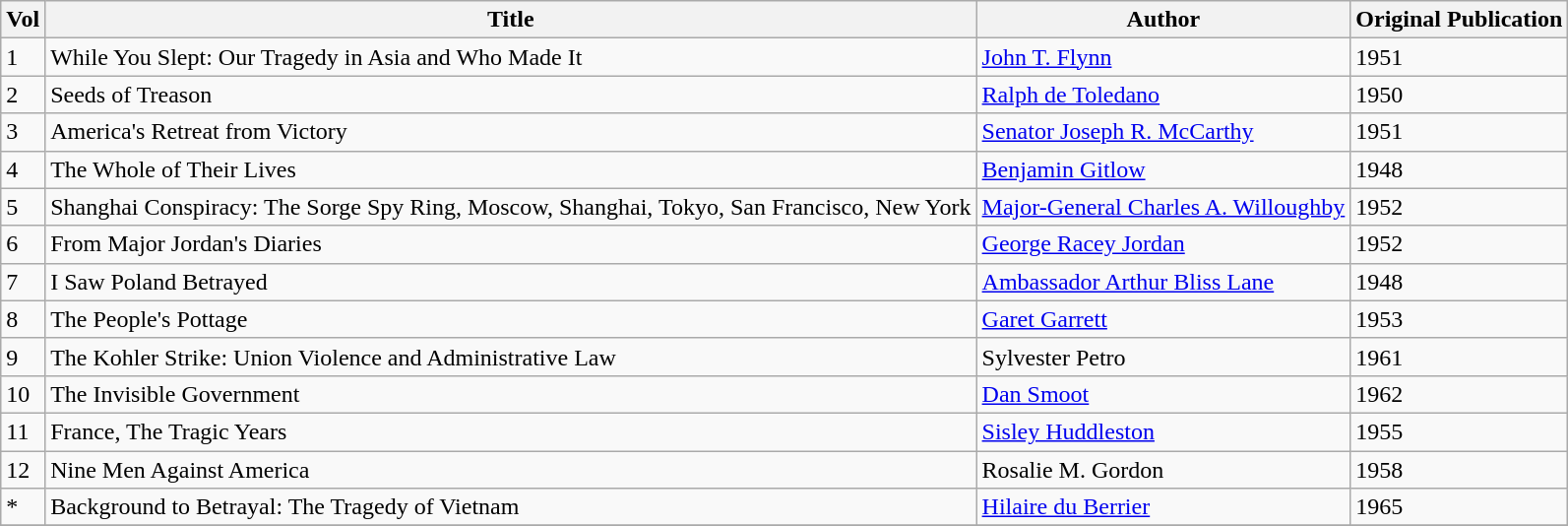<table class="wikitable collapsible">
<tr>
<th>Vol</th>
<th>Title</th>
<th>Author</th>
<th>Original Publication</th>
</tr>
<tr>
<td>1</td>
<td>While You Slept: Our Tragedy in Asia and Who Made It</td>
<td><a href='#'>John T. Flynn</a></td>
<td>1951</td>
</tr>
<tr>
<td>2</td>
<td>Seeds of Treason</td>
<td><a href='#'>Ralph de Toledano</a></td>
<td>1950</td>
</tr>
<tr>
<td>3</td>
<td>America's Retreat from Victory</td>
<td><a href='#'>Senator Joseph R. McCarthy</a></td>
<td>1951</td>
</tr>
<tr>
<td>4</td>
<td>The Whole of Their Lives</td>
<td><a href='#'>Benjamin Gitlow</a></td>
<td>1948</td>
</tr>
<tr>
<td>5</td>
<td>Shanghai Conspiracy: The Sorge Spy Ring, Moscow, Shanghai, Tokyo, San Francisco, New York</td>
<td><a href='#'>Major-General Charles A. Willoughby</a></td>
<td>1952</td>
</tr>
<tr>
<td>6</td>
<td>From Major Jordan's Diaries</td>
<td><a href='#'>George Racey Jordan</a></td>
<td>1952</td>
</tr>
<tr>
<td>7</td>
<td>I Saw Poland Betrayed</td>
<td><a href='#'>Ambassador Arthur Bliss Lane</a></td>
<td>1948</td>
</tr>
<tr>
<td>8</td>
<td>The People's Pottage</td>
<td><a href='#'>Garet Garrett</a></td>
<td>1953</td>
</tr>
<tr>
<td>9</td>
<td>The Kohler Strike: Union Violence and Administrative Law</td>
<td>Sylvester Petro</td>
<td>1961</td>
</tr>
<tr>
<td>10</td>
<td>The Invisible Government</td>
<td><a href='#'>Dan Smoot</a></td>
<td>1962</td>
</tr>
<tr>
<td>11</td>
<td>France, The Tragic Years</td>
<td><a href='#'>Sisley Huddleston</a></td>
<td>1955</td>
</tr>
<tr>
<td>12</td>
<td>Nine Men Against America</td>
<td>Rosalie M. Gordon</td>
<td>1958</td>
</tr>
<tr>
<td>*</td>
<td>Background to Betrayal: The Tragedy of Vietnam</td>
<td><a href='#'>Hilaire du Berrier</a></td>
<td>1965</td>
</tr>
<tr>
</tr>
</table>
